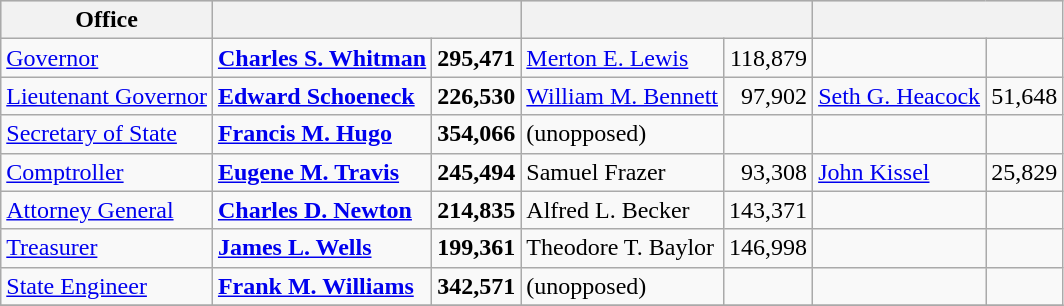<table class=wikitable>
<tr bgcolor=lightgrey>
<th>Office</th>
<th colspan="2"></th>
<th colspan="2"></th>
<th colspan="2"></th>
</tr>
<tr>
<td><a href='#'>Governor</a></td>
<td><strong><a href='#'>Charles S. Whitman</a></strong></td>
<td align="right"><strong>295,471</strong></td>
<td><a href='#'>Merton E. Lewis</a></td>
<td align="right">118,879</td>
<td></td>
<td></td>
</tr>
<tr>
<td><a href='#'>Lieutenant Governor</a></td>
<td><strong><a href='#'>Edward Schoeneck</a></strong></td>
<td align="right"><strong>226,530</strong></td>
<td><a href='#'>William M. Bennett</a></td>
<td align="right">97,902</td>
<td><a href='#'>Seth G. Heacock</a></td>
<td align="right">51,648</td>
</tr>
<tr>
<td><a href='#'>Secretary of State</a></td>
<td><strong><a href='#'>Francis M. Hugo</a></strong></td>
<td align="right"><strong>354,066</strong></td>
<td>(unopposed)</td>
<td align="right"></td>
<td></td>
<td></td>
</tr>
<tr>
<td><a href='#'>Comptroller</a></td>
<td><strong><a href='#'>Eugene M. Travis</a></strong></td>
<td align="right"><strong>245,494</strong></td>
<td>Samuel Frazer</td>
<td align="right">93,308</td>
<td><a href='#'>John Kissel</a></td>
<td align="right">25,829</td>
</tr>
<tr>
<td><a href='#'>Attorney General</a></td>
<td><strong><a href='#'>Charles D. Newton</a></strong></td>
<td align="right"><strong>214,835</strong></td>
<td>Alfred L. Becker</td>
<td align="right">143,371</td>
<td></td>
<td></td>
</tr>
<tr>
<td><a href='#'>Treasurer</a></td>
<td><strong><a href='#'>James L. Wells</a></strong></td>
<td align="right"><strong>199,361</strong></td>
<td>Theodore T. Baylor</td>
<td align="right">146,998</td>
<td></td>
<td></td>
</tr>
<tr>
<td><a href='#'>State Engineer</a></td>
<td><strong><a href='#'>Frank M. Williams</a></strong></td>
<td align="right"><strong>342,571</strong></td>
<td>(unopposed)</td>
<td align="right"></td>
<td></td>
<td></td>
</tr>
<tr>
</tr>
</table>
